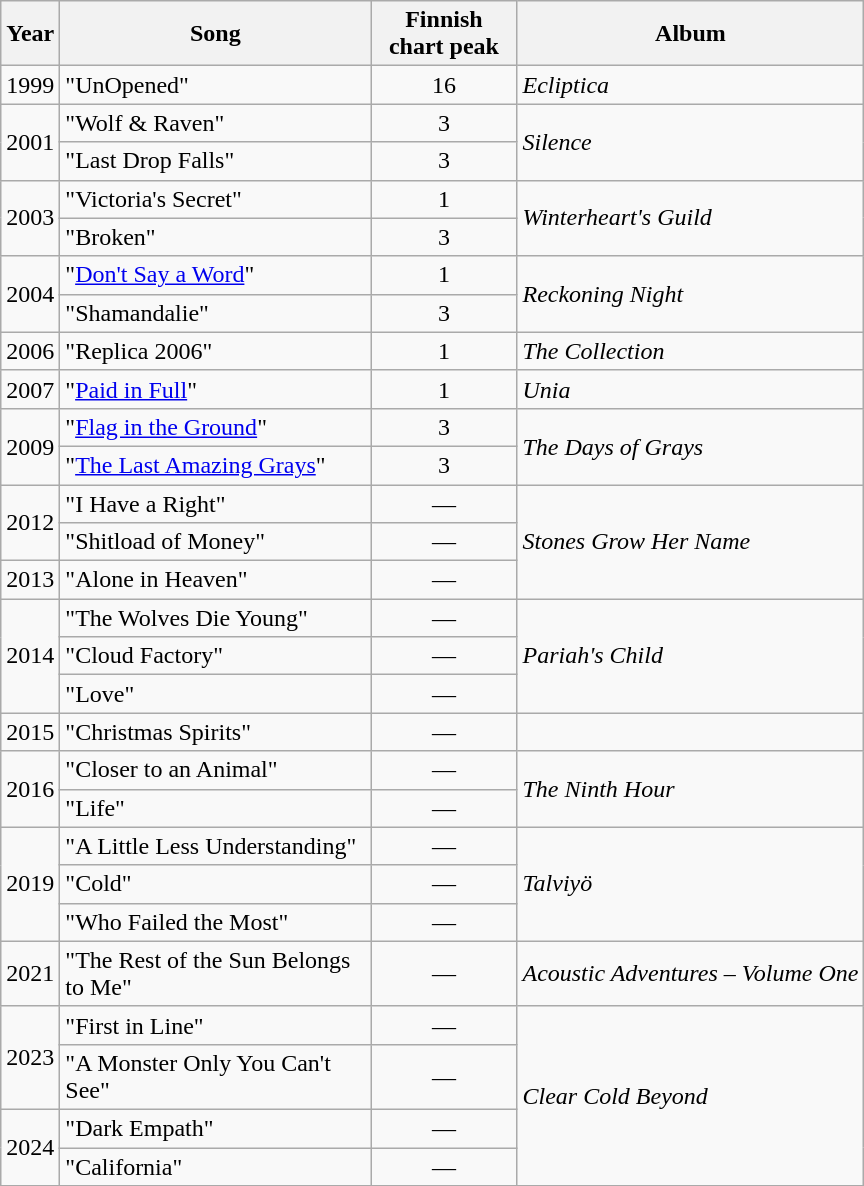<table class="wikitable" border="1">
<tr>
<th>Year</th>
<th width="200">Song</th>
<th width="90">Finnish<br>chart peak</th>
<th>Album</th>
</tr>
<tr>
<td>1999</td>
<td>"UnOpened"</td>
<td align="center">16</td>
<td><em>Ecliptica</em></td>
</tr>
<tr>
<td rowspan="2">2001</td>
<td>"Wolf & Raven"</td>
<td align="center">3</td>
<td rowspan="2"><em>Silence</em></td>
</tr>
<tr>
<td>"Last Drop Falls"</td>
<td align="center">3</td>
</tr>
<tr>
<td rowspan="2">2003</td>
<td>"Victoria's Secret"</td>
<td align="center">1</td>
<td rowspan="2"><em>Winterheart's Guild</em></td>
</tr>
<tr>
<td>"Broken"</td>
<td align="center">3</td>
</tr>
<tr>
<td rowspan="2">2004</td>
<td>"<a href='#'>Don't Say a Word</a>"</td>
<td align="center">1</td>
<td rowspan="2"><em>Reckoning Night</em></td>
</tr>
<tr>
<td>"Shamandalie"</td>
<td align="center">3</td>
</tr>
<tr>
<td>2006</td>
<td>"Replica 2006"</td>
<td align="center">1</td>
<td><em>The Collection</em></td>
</tr>
<tr>
<td>2007</td>
<td>"<a href='#'>Paid in Full</a>"</td>
<td align="center">1</td>
<td><em>Unia</em></td>
</tr>
<tr>
<td rowspan="2">2009</td>
<td>"<a href='#'>Flag in the Ground</a>"</td>
<td align="center">3</td>
<td rowspan="2"><em>The Days of Grays</em></td>
</tr>
<tr>
<td>"<a href='#'>The Last Amazing Grays</a>"</td>
<td align="center">3</td>
</tr>
<tr>
<td rowspan="2">2012</td>
<td>"I Have a Right"</td>
<td align="center">—</td>
<td rowspan="3"><em>Stones Grow Her Name</em></td>
</tr>
<tr>
<td>"Shitload of Money"</td>
<td align="center">—</td>
</tr>
<tr>
<td>2013</td>
<td>"Alone in Heaven"</td>
<td align="center">—</td>
</tr>
<tr>
<td rowspan="3">2014</td>
<td>"The Wolves Die Young"</td>
<td align="center">—</td>
<td rowspan="3"><em>Pariah's Child</em></td>
</tr>
<tr>
<td>"Cloud Factory"</td>
<td align="center">—</td>
</tr>
<tr>
<td>"Love"</td>
<td align="center">—</td>
</tr>
<tr>
<td>2015</td>
<td>"Christmas Spirits"</td>
<td align="center">—</td>
<td></td>
</tr>
<tr>
<td rowspan="2">2016</td>
<td>"Closer to an Animal"</td>
<td align="center">—</td>
<td rowspan="2"><em>The Ninth Hour</em></td>
</tr>
<tr>
<td>"Life"</td>
<td align="center">—</td>
</tr>
<tr>
<td rowspan="3">2019</td>
<td>"A Little Less Understanding"</td>
<td align="center">—</td>
<td rowspan="3"><em>Talviyö</em></td>
</tr>
<tr>
<td>"Cold"</td>
<td align="center">—</td>
</tr>
<tr>
<td>"Who Failed the Most"</td>
<td align="center">—</td>
</tr>
<tr>
<td>2021</td>
<td>"The Rest of the Sun Belongs to Me"</td>
<td align="center">—</td>
<td><em>Acoustic Adventures – Volume One</em></td>
</tr>
<tr>
<td rowspan="2">2023</td>
<td>"First in Line"</td>
<td align="center">—</td>
<td rowspan="4"><em>Clear Cold Beyond</em></td>
</tr>
<tr>
<td>"A Monster Only You Can't See"</td>
<td align="center">—</td>
</tr>
<tr>
<td rowspan="2">2024</td>
<td>"Dark Empath"</td>
<td align="center">—</td>
</tr>
<tr>
<td>"California"</td>
<td align="center">—</td>
</tr>
</table>
